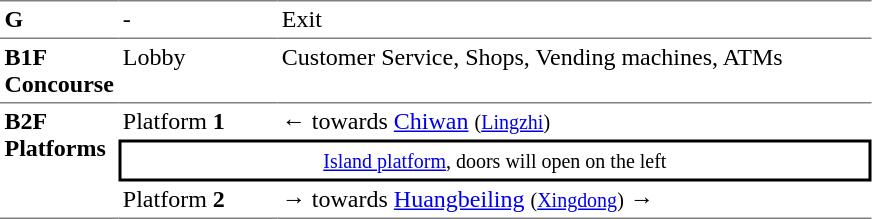<table table border=0 cellspacing=0 cellpadding=3>
<tr>
<td style="border-top:solid 1px gray;" width=50 valign=top><strong>G</strong></td>
<td style="border-top:solid 1px gray;" width=100 valign=top>-</td>
<td style="border-top:solid 1px gray;" width=390 valign=top>Exit</td>
</tr>
<tr>
<td style="border-bottom:solid 1px gray; border-top:solid 1px gray;" valign=top width=50><strong>B1F<br>Concourse</strong></td>
<td style="border-bottom:solid 1px gray; border-top:solid 1px gray;" valign=top width=100>Lobby</td>
<td style="border-bottom:solid 1px gray; border-top:solid 1px gray;" valign=top width=390>Customer Service, Shops, Vending machines, ATMs</td>
</tr>
<tr>
<td style="border-bottom:solid 1px gray;" rowspan="3" valign=top><strong>B2F<br>Platforms</strong></td>
<td>Platform <strong>1</strong></td>
<td>←  towards <a href='#'>Chiwan</a> <small>(<a href='#'>Lingzhi</a>)</small></td>
</tr>
<tr>
<td style="border-right:solid 2px black;border-left:solid 2px black;border-top:solid 2px black;border-bottom:solid 2px black;text-align:center;" colspan=2><small><a href='#'>Island platform</a>, doors will open on the left</small></td>
</tr>
<tr>
<td style="border-bottom:solid 1px gray;">Platform <strong>2</strong></td>
<td style="border-bottom:solid 1px gray;"><span>→</span>  towards <a href='#'>Huangbeiling</a> <small>(<a href='#'>Xingdong</a>)</small> →</td>
</tr>
</table>
